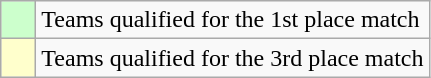<table class="wikitable">
<tr>
<td bgcolor="ccffcc">    </td>
<td>Teams qualified for the 1st place match</td>
</tr>
<tr>
<td bgcolor="ffffcc">    </td>
<td>Teams qualified for the 3rd place match</td>
</tr>
</table>
